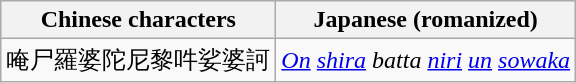<table class="wikitable">
<tr>
<th>Chinese characters</th>
<th>Japanese (romanized)</th>
</tr>
<tr>
<td>唵尸羅婆陀尼黎吽娑婆訶</td>
<td><em><a href='#'>On</a> <a href='#'>shira</a> batta <a href='#'>niri</a> <a href='#'>un</a> <a href='#'>sowaka</a></em></td>
</tr>
</table>
